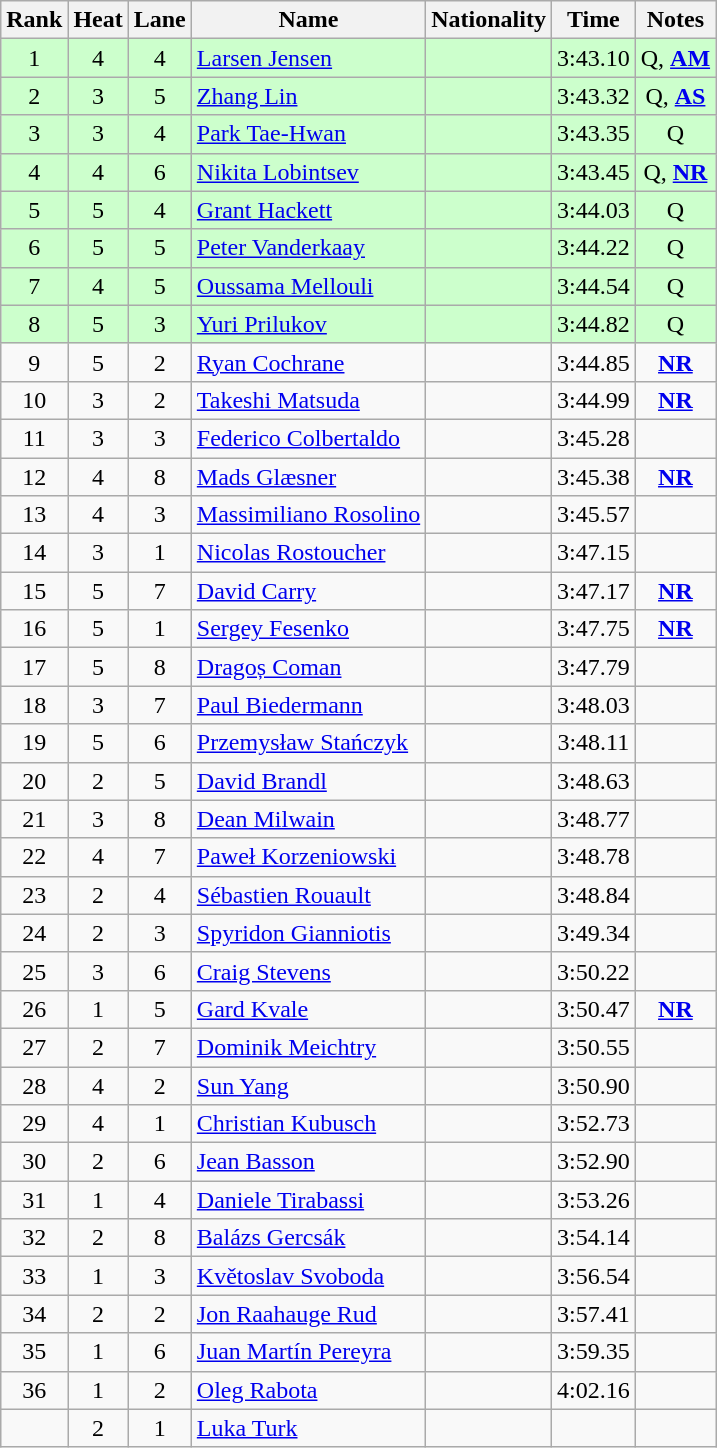<table class='wikitable sortable' style='text-align:center'>
<tr>
<th>Rank</th>
<th>Heat</th>
<th>Lane</th>
<th>Name</th>
<th>Nationality</th>
<th>Time</th>
<th>Notes</th>
</tr>
<tr bgcolor=ccffcc>
<td>1</td>
<td>4</td>
<td>4</td>
<td align=left><a href='#'>Larsen Jensen</a></td>
<td align=left></td>
<td>3:43.10</td>
<td>Q, <strong><a href='#'>AM</a></strong></td>
</tr>
<tr bgcolor=ccffcc>
<td>2</td>
<td>3</td>
<td>5</td>
<td align=left><a href='#'>Zhang Lin</a></td>
<td align=left></td>
<td>3:43.32</td>
<td>Q, <strong><a href='#'>AS</a></strong></td>
</tr>
<tr bgcolor=ccffcc>
<td>3</td>
<td>3</td>
<td>4</td>
<td align=left><a href='#'>Park Tae-Hwan</a></td>
<td align=left></td>
<td>3:43.35</td>
<td>Q</td>
</tr>
<tr bgcolor=ccffcc>
<td>4</td>
<td>4</td>
<td>6</td>
<td align=left><a href='#'>Nikita Lobintsev</a></td>
<td align=left></td>
<td>3:43.45</td>
<td>Q, <strong><a href='#'>NR</a></strong></td>
</tr>
<tr bgcolor=ccffcc>
<td>5</td>
<td>5</td>
<td>4</td>
<td align=left><a href='#'>Grant Hackett</a></td>
<td align=left></td>
<td>3:44.03</td>
<td>Q</td>
</tr>
<tr bgcolor=ccffcc>
<td>6</td>
<td>5</td>
<td>5</td>
<td align=left><a href='#'>Peter Vanderkaay</a></td>
<td align=left></td>
<td>3:44.22</td>
<td>Q</td>
</tr>
<tr bgcolor=ccffcc>
<td>7</td>
<td>4</td>
<td>5</td>
<td align=left><a href='#'>Oussama Mellouli</a></td>
<td align=left></td>
<td>3:44.54</td>
<td>Q</td>
</tr>
<tr bgcolor=ccffcc>
<td>8</td>
<td>5</td>
<td>3</td>
<td align=left><a href='#'>Yuri Prilukov</a></td>
<td align=left></td>
<td>3:44.82</td>
<td>Q</td>
</tr>
<tr>
<td>9</td>
<td>5</td>
<td>2</td>
<td align=left><a href='#'>Ryan Cochrane</a></td>
<td align=left></td>
<td>3:44.85</td>
<td><strong><a href='#'>NR</a></strong></td>
</tr>
<tr>
<td>10</td>
<td>3</td>
<td>2</td>
<td align=left><a href='#'>Takeshi Matsuda</a></td>
<td align=left></td>
<td>3:44.99</td>
<td><strong><a href='#'>NR</a></strong></td>
</tr>
<tr>
<td>11</td>
<td>3</td>
<td>3</td>
<td align=left><a href='#'>Federico Colbertaldo</a></td>
<td align=left></td>
<td>3:45.28</td>
<td></td>
</tr>
<tr>
<td>12</td>
<td>4</td>
<td>8</td>
<td align=left><a href='#'>Mads Glæsner</a></td>
<td align=left></td>
<td>3:45.38</td>
<td><strong><a href='#'>NR</a></strong></td>
</tr>
<tr>
<td>13</td>
<td>4</td>
<td>3</td>
<td align=left><a href='#'>Massimiliano Rosolino</a></td>
<td align=left></td>
<td>3:45.57</td>
<td></td>
</tr>
<tr>
<td>14</td>
<td>3</td>
<td>1</td>
<td align=left><a href='#'>Nicolas Rostoucher</a></td>
<td align=left></td>
<td>3:47.15</td>
<td></td>
</tr>
<tr>
<td>15</td>
<td>5</td>
<td>7</td>
<td align=left><a href='#'>David Carry</a></td>
<td align=left></td>
<td>3:47.17</td>
<td><strong><a href='#'>NR</a></strong></td>
</tr>
<tr>
<td>16</td>
<td>5</td>
<td>1</td>
<td align=left><a href='#'>Sergey Fesenko</a></td>
<td align=left></td>
<td>3:47.75</td>
<td><strong><a href='#'>NR</a></strong></td>
</tr>
<tr>
<td>17</td>
<td>5</td>
<td>8</td>
<td align=left><a href='#'>Dragoș Coman</a></td>
<td align=left></td>
<td>3:47.79</td>
<td></td>
</tr>
<tr>
<td>18</td>
<td>3</td>
<td>7</td>
<td align=left><a href='#'>Paul Biedermann</a></td>
<td align=left></td>
<td>3:48.03</td>
<td></td>
</tr>
<tr>
<td>19</td>
<td>5</td>
<td>6</td>
<td align=left><a href='#'>Przemysław Stańczyk</a></td>
<td align=left></td>
<td>3:48.11</td>
<td></td>
</tr>
<tr>
<td>20</td>
<td>2</td>
<td>5</td>
<td align=left><a href='#'>David Brandl</a></td>
<td align=left></td>
<td>3:48.63</td>
<td></td>
</tr>
<tr>
<td>21</td>
<td>3</td>
<td>8</td>
<td align=left><a href='#'>Dean Milwain</a></td>
<td align=left></td>
<td>3:48.77</td>
<td></td>
</tr>
<tr>
<td>22</td>
<td>4</td>
<td>7</td>
<td align=left><a href='#'>Paweł Korzeniowski</a></td>
<td align=left></td>
<td>3:48.78</td>
<td></td>
</tr>
<tr>
<td>23</td>
<td>2</td>
<td>4</td>
<td align=left><a href='#'>Sébastien Rouault</a></td>
<td align=left></td>
<td>3:48.84</td>
<td></td>
</tr>
<tr>
<td>24</td>
<td>2</td>
<td>3</td>
<td align=left><a href='#'>Spyridon Gianniotis</a></td>
<td align=left></td>
<td>3:49.34</td>
<td></td>
</tr>
<tr>
<td>25</td>
<td>3</td>
<td>6</td>
<td align=left><a href='#'>Craig Stevens</a></td>
<td align=left></td>
<td>3:50.22</td>
<td></td>
</tr>
<tr>
<td>26</td>
<td>1</td>
<td>5</td>
<td align=left><a href='#'>Gard Kvale</a></td>
<td align=left></td>
<td>3:50.47</td>
<td><strong><a href='#'>NR</a></strong></td>
</tr>
<tr>
<td>27</td>
<td>2</td>
<td>7</td>
<td align=left><a href='#'>Dominik Meichtry</a></td>
<td align=left></td>
<td>3:50.55</td>
<td></td>
</tr>
<tr>
<td>28</td>
<td>4</td>
<td>2</td>
<td align=left><a href='#'>Sun Yang</a></td>
<td align=left></td>
<td>3:50.90</td>
<td></td>
</tr>
<tr>
<td>29</td>
<td>4</td>
<td>1</td>
<td align=left><a href='#'>Christian Kubusch</a></td>
<td align=left></td>
<td>3:52.73</td>
<td></td>
</tr>
<tr>
<td>30</td>
<td>2</td>
<td>6</td>
<td align=left><a href='#'>Jean Basson</a></td>
<td align=left></td>
<td>3:52.90</td>
<td></td>
</tr>
<tr>
<td>31</td>
<td>1</td>
<td>4</td>
<td align=left><a href='#'>Daniele Tirabassi</a></td>
<td align=left></td>
<td>3:53.26</td>
<td></td>
</tr>
<tr>
<td>32</td>
<td>2</td>
<td>8</td>
<td align=left><a href='#'>Balázs Gercsák</a></td>
<td align=left></td>
<td>3:54.14</td>
<td></td>
</tr>
<tr>
<td>33</td>
<td>1</td>
<td>3</td>
<td align=left><a href='#'>Květoslav Svoboda</a></td>
<td align=left></td>
<td>3:56.54</td>
<td></td>
</tr>
<tr>
<td>34</td>
<td>2</td>
<td>2</td>
<td align=left><a href='#'>Jon Raahauge Rud</a></td>
<td align=left></td>
<td>3:57.41</td>
<td></td>
</tr>
<tr>
<td>35</td>
<td>1</td>
<td>6</td>
<td align=left><a href='#'>Juan Martín Pereyra</a></td>
<td align=left></td>
<td>3:59.35</td>
<td></td>
</tr>
<tr>
<td>36</td>
<td>1</td>
<td>2</td>
<td align=left><a href='#'>Oleg Rabota</a></td>
<td align=left></td>
<td>4:02.16</td>
<td></td>
</tr>
<tr>
<td></td>
<td>2</td>
<td>1</td>
<td align=left><a href='#'>Luka Turk</a></td>
<td align=left></td>
<td></td>
<td></td>
</tr>
</table>
